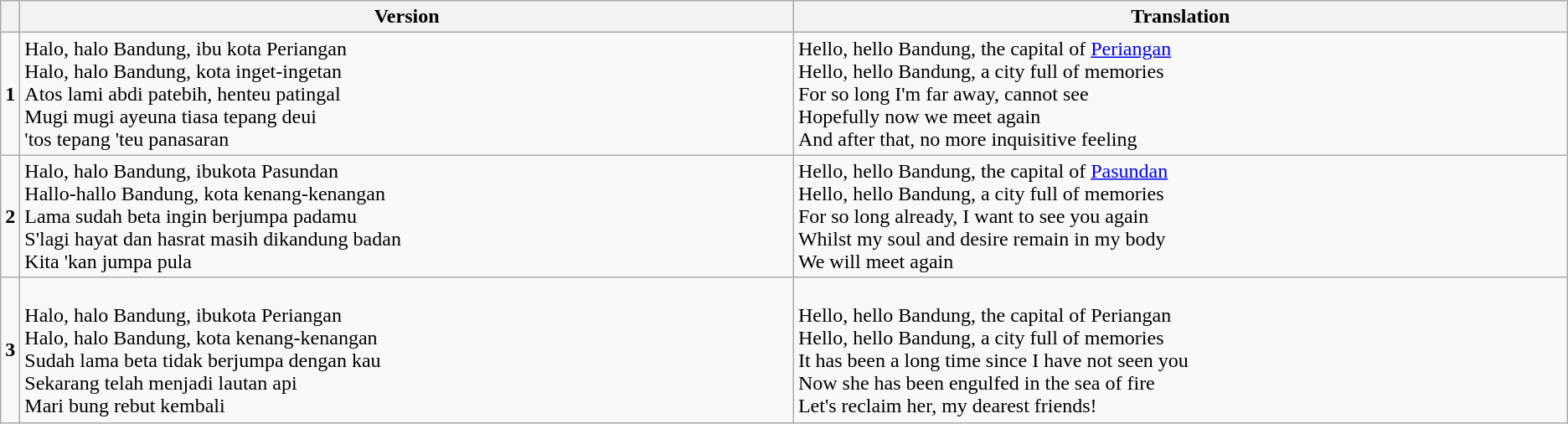<table class="wikitable">
<tr>
<th></th>
<th><strong>Version</strong></th>
<th><strong>Translation</strong></th>
</tr>
<tr id="Table row 1">
<td><strong>1</strong></td>
<td><span>Halo, halo Bandung, ibu kota Periangan </span><br><span>Halo, halo Bandung, kota inget-ingetan</span><br><span>Atos lami abdi patebih, henteu patingal</span><br><span>Mugi mugi ayeuna tiasa tepang deui </span><br><span>'tos tepang 'teu panasaran</span></td>
<td>Hello, hello Bandung, the capital of <a href='#'>Periangan</a><br>Hello, hello Bandung, a city full of memories<br>For so long I'm far away, cannot see<br>Hopefully now we meet again<br>And after that, no more inquisitive feeling</td>
</tr>
<tr id="Table row 2">
<td><strong>2</strong></td>
<td style="width:50%;">Halo, halo Bandung, ibukota Pasundan<br>Hallo-hallo Bandung, kota kenang-kenangan<br>Lama sudah beta ingin berjumpa padamu<br>S'lagi hayat dan hasrat masih dikandung badan<br>Kita 'kan jumpa pula</td>
<td style="width:50%;">Hello, hello Bandung, the capital of <a href='#'>Pasundan</a><br>Hello, hello Bandung, a city full of memories<br>For so long already, I want to see you again<br>Whilst my soul and desire remain in my body<br>We will meet again</td>
</tr>
<tr id="Table row 3">
<td><strong>3</strong></td>
<td style="width:50%;"><br>Halo, halo Bandung, ibukota Periangan<br>Halo, halo Bandung, kota kenang-kenangan<br>Sudah lama beta tidak berjumpa dengan kau<br>Sekarang telah menjadi lautan api<br>Mari bung rebut kembali</td>
<td style="width:50%;"><br>Hello, hello Bandung, the capital of Periangan<br>Hello, hello Bandung, a city full of memories<br>It has been a long time since I have not seen you<br>Now she has been engulfed in the sea of fire<br>Let's reclaim her, my dearest friends!</td>
</tr>
</table>
